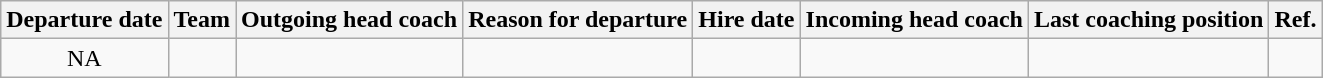<table class="wikitable sortable">
<tr>
<th>Departure date</th>
<th>Team</th>
<th>Outgoing head coach</th>
<th>Reason for departure</th>
<th>Hire date</th>
<th>Incoming head coach</th>
<th class="unsortable">Last coaching position</th>
<th class="unsortable">Ref.</th>
</tr>
<tr>
<td align=center>NA</td>
<td></td>
<td></td>
<td></td>
<td></td>
<td></td>
<td></td>
<td></td>
</tr>
</table>
